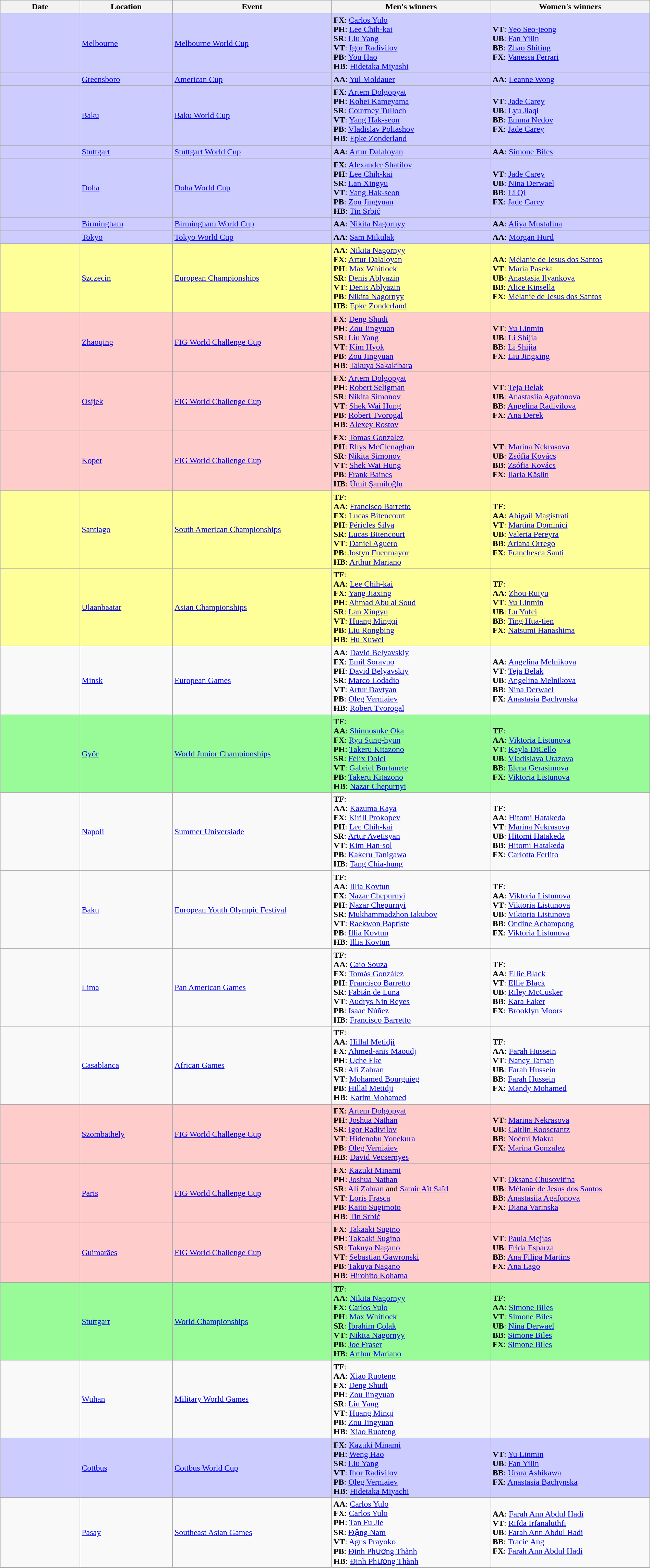<table class="wikitable sortable" style="width:100%;">
<tr>
<th style="text-align:center; width:12%;">Date</th>
<th style="text-align:center; width:14%;">Location</th>
<th style="text-align:center; width:24%;">Event</th>
<th style="text-align:center; width:24%;">Men's winners</th>
<th style="text-align:center; width:24%;">Women's winners</th>
</tr>
<tr style="background:#ccf;">
<td></td>
<td> <a href='#'>Melbourne</a></td>
<td><a href='#'>Melbourne World Cup</a></td>
<td><strong>FX</strong>:  <a href='#'>Carlos Yulo</a><br><strong>PH</strong>:  <a href='#'>Lee Chih-kai</a><br><strong>SR</strong>:  <a href='#'>Liu Yang</a><br><strong>VT</strong>:  <a href='#'>Igor Radivilov</a><br><strong>PB</strong>:  <a href='#'>You Hao</a><br><strong>HB</strong>:  <a href='#'>Hidetaka Miyashi</a></td>
<td><strong>VT</strong>:  <a href='#'>Yeo Seo-jeong</a> <br><strong>UB</strong>:  <a href='#'>Fan Yilin</a> <br><strong>BB</strong>:  <a href='#'>Zhao Shiting</a> <br><strong>FX</strong>:  <a href='#'>Vanessa Ferrari</a></td>
</tr>
<tr style="background:#ccf;">
<td></td>
<td> <a href='#'>Greensboro</a></td>
<td><a href='#'>American Cup</a></td>
<td><strong>AA</strong>:  <a href='#'>Yul Moldauer</a></td>
<td><strong>AA</strong>:  <a href='#'>Leanne Wong</a></td>
</tr>
<tr style="background:#ccf;">
<td></td>
<td> <a href='#'>Baku</a></td>
<td><a href='#'>Baku World Cup</a></td>
<td><strong>FX</strong>:  <a href='#'>Artem Dolgopyat</a><br><strong>PH</strong>:  <a href='#'>Kohei Kameyama</a><br><strong>SR</strong>:  <a href='#'>Courtney Tulloch</a><br><strong>VT</strong>:  <a href='#'>Yang Hak-seon</a><br><strong>PB</strong>:  <a href='#'>Vladislav Poliashov</a><br><strong>HB</strong>:  <a href='#'>Epke Zonderland</a></td>
<td><strong>VT</strong>:  <a href='#'>Jade Carey</a><br><strong>UB</strong>:  <a href='#'>Lyu Jiaqi</a><br><strong>BB</strong>:  <a href='#'>Emma Nedov</a><br><strong>FX</strong>:  <a href='#'>Jade Carey</a></td>
</tr>
<tr style="background:#ccf;">
<td></td>
<td> <a href='#'>Stuttgart</a></td>
<td><a href='#'>Stuttgart World Cup</a></td>
<td><strong>AA</strong>:  <a href='#'>Artur Dalaloyan</a></td>
<td><strong>AA</strong>:  <a href='#'>Simone Biles</a></td>
</tr>
<tr style="background:#ccf;">
<td></td>
<td> <a href='#'>Doha</a></td>
<td><a href='#'>Doha World Cup</a></td>
<td><strong>FX</strong>:  <a href='#'>Alexander Shatilov</a><br><strong>PH</strong>:  <a href='#'>Lee Chih-kai</a><br><strong>SR</strong>:  <a href='#'>Lan Xingyu</a><br><strong>VT</strong>:  <a href='#'>Yang Hak-seon</a><br><strong>PB</strong>:  <a href='#'>Zou Jingyuan</a><br><strong>HB</strong>:  <a href='#'>Tin Srbić</a></td>
<td><strong>VT</strong>:  <a href='#'>Jade Carey</a><br><strong>UB</strong>:  <a href='#'>Nina Derwael</a><br><strong>BB</strong>:  <a href='#'>Li Qi</a><br><strong>FX</strong>:  <a href='#'>Jade Carey</a></td>
</tr>
<tr style="background:#ccf;">
<td></td>
<td> <a href='#'>Birmingham</a></td>
<td><a href='#'>Birmingham World Cup</a></td>
<td><strong>AA</strong>:  <a href='#'>Nikita Nagornyy</a></td>
<td><strong>AA</strong>:  <a href='#'>Aliya Mustafina</a></td>
</tr>
<tr style="background:#ccf;">
<td></td>
<td> <a href='#'>Tokyo</a></td>
<td><a href='#'>Tokyo World Cup</a></td>
<td><strong>AA</strong>:  <a href='#'>Sam Mikulak</a></td>
<td><strong>AA</strong>:  <a href='#'>Morgan Hurd</a></td>
</tr>
<tr style="background:#ff9;">
<td></td>
<td> <a href='#'>Szczecin</a></td>
<td><a href='#'>European Championships</a></td>
<td><strong>AA</strong>:  <a href='#'>Nikita Nagornyy</a><br><strong>FX</strong>:  <a href='#'>Artur Dalaloyan</a><br><strong>PH</strong>:  <a href='#'>Max Whitlock</a><br><strong>SR</strong>:  <a href='#'>Denis Ablyazin</a><br><strong>VT</strong>:  <a href='#'>Denis Ablyazin</a><br><strong>PB</strong>:  <a href='#'>Nikita Nagornyy</a><br><strong>HB</strong>:  <a href='#'>Epke Zonderland</a></td>
<td><strong>AA</strong>:  <a href='#'>Mélanie de Jesus dos Santos</a><br><strong>VT</strong>:  <a href='#'>Maria Paseka</a><br><strong>UB</strong>:  <a href='#'>Anastasia Ilyankova</a><br><strong>BB</strong>:  <a href='#'>Alice Kinsella</a><br><strong>FX</strong>:  <a href='#'>Mélanie de Jesus dos Santos</a></td>
</tr>
<tr style="background:#fcc;">
<td></td>
<td> <a href='#'>Zhaoqing</a></td>
<td><a href='#'>FIG World Challenge Cup</a></td>
<td><strong>FX</strong>:  <a href='#'>Deng Shudi</a><br><strong>PH</strong>:  <a href='#'>Zou Jingyuan</a><br><strong>SR</strong>:  <a href='#'>Liu Yang</a><br><strong>VT</strong>:  <a href='#'>Kim Hyok</a><br><strong>PB</strong>:  <a href='#'>Zou Jingyuan</a><br><strong>HB</strong>:  <a href='#'>Takuya Sakakibara</a></td>
<td><strong>VT</strong>:  <a href='#'>Yu Linmin</a><br><strong>UB</strong>:  <a href='#'>Li Shijia</a><br><strong>BB</strong>:  <a href='#'>Li Shijia</a><br><strong>FX</strong>:  <a href='#'>Liu Jingxing</a></td>
</tr>
<tr style="background:#fcc;">
<td></td>
<td> <a href='#'>Osijek</a></td>
<td><a href='#'>FIG World Challenge Cup</a></td>
<td><strong>FX</strong>:  <a href='#'>Artem Dolgopyat</a><br><strong>PH</strong>:  <a href='#'>Robert Seligman</a><br><strong>SR</strong>:  <a href='#'>Nikita Simonov</a><br><strong>VT</strong>:  <a href='#'>Shek Wai Hung</a><br><strong>PB</strong>:  <a href='#'>Robert Tvorogal</a><br><strong>HB</strong>:  <a href='#'>Alexey Rostov</a></td>
<td><strong>VT</strong>:  <a href='#'>Teja Belak</a><br><strong>UB</strong>:  <a href='#'>Anastasiia Agafonova</a><br><strong>BB</strong>:  <a href='#'>Angelina Radivilova</a><br><strong>FX</strong>:  <a href='#'>Ana Đerek</a></td>
</tr>
<tr style="background:#fcc;">
<td></td>
<td> <a href='#'>Koper</a></td>
<td><a href='#'>FIG World Challenge Cup</a></td>
<td><strong>FX</strong>:  <a href='#'>Tomas Gonzalez</a><br><strong>PH</strong>:  <a href='#'>Rhys McClenaghan</a><br><strong>SR</strong>:  <a href='#'>Nikita Simonov</a><br><strong>VT</strong>:  <a href='#'>Shek Wai Hung</a><br><strong>PB</strong>:  <a href='#'>Frank Baines</a><br><strong>HB</strong>:  <a href='#'>Ümit Şamiloğlu</a></td>
<td><strong>VT</strong>:  <a href='#'>Marina Nekrasova</a><br><strong>UB</strong>:  <a href='#'>Zsófia Kovács</a><br><strong>BB</strong>:  <a href='#'>Zsófia Kovács</a><br><strong>FX</strong>:  <a href='#'>Ilaria Käslin</a></td>
</tr>
<tr style="background:#ff9;">
<td></td>
<td> <a href='#'>Santiago</a></td>
<td><a href='#'>South American Championships</a></td>
<td><strong>TF</strong>: <br><strong>AA</strong>:  <a href='#'>Francisco Barretto</a><br><strong>FX</strong>:  <a href='#'>Lucas Bitencourt</a><br><strong>PH</strong>:  <a href='#'>Péricles Silva</a><br><strong>SR</strong>:  <a href='#'>Lucas Bitencourt</a><br><strong>VT</strong>:  <a href='#'>Daniel Aguero</a><br><strong>PB</strong>:  <a href='#'>Jostyn Fuenmayor</a><br><strong>HB</strong>:  <a href='#'>Arthur Mariano</a></td>
<td><strong>TF</strong>: <br><strong>AA</strong>:  <a href='#'>Abigail Magistrati</a><br><strong>VT</strong>:  <a href='#'>Martina Dominici</a><br><strong>UB</strong>:  <a href='#'>Valeria Pereyra</a><br><strong>BB</strong>:  <a href='#'>Ariana Orrego</a><br><strong>FX</strong>:  <a href='#'>Franchesca Santi</a></td>
</tr>
<tr style="background:#ff9;">
<td></td>
<td> <a href='#'>Ulaanbaatar</a></td>
<td><a href='#'>Asian Championships</a></td>
<td><strong>TF</strong>: <br><strong>AA</strong>:  <a href='#'>Lee Chih-kai</a><br><strong>FX</strong>:  <a href='#'>Yang Jiaxing</a><br><strong>PH</strong>:  <a href='#'>Ahmad Abu al Soud</a><br><strong>SR</strong>:  <a href='#'>Lan Xingyu</a><br><strong>VT</strong>:  <a href='#'>Huang Mingqi</a><br><strong>PB</strong>:  <a href='#'>Liu Rongbing</a><br><strong>HB</strong>:  <a href='#'>Hu Xuwei</a></td>
<td><strong>TF</strong>: <br><strong>AA</strong>:  <a href='#'>Zhou Ruiyu</a><br><strong>VT</strong>:  <a href='#'>Yu Linmin</a><br><strong>UB</strong>:  <a href='#'>Lu Yufei</a><br><strong>BB</strong>:  <a href='#'>Ting Hua-tien</a><br><strong>FX</strong>:  <a href='#'>Natsumi Hanashima</a></td>
</tr>
<tr>
<td></td>
<td> <a href='#'>Minsk</a></td>
<td><a href='#'>European Games</a></td>
<td><strong>AA</strong>:  <a href='#'>David Belyavskiy</a><br><strong>FX</strong>:  <a href='#'>Emil Soravuo</a><br><strong>PH</strong>:  <a href='#'>David Belyavskiy</a><br><strong>SR</strong>:  <a href='#'>Marco Lodadio</a><br><strong>VT</strong>:  <a href='#'>Artur Davtyan</a><br><strong>PB</strong>:  <a href='#'>Oleg Verniaiev</a><br><strong>HB</strong>:  <a href='#'>Robert Tvorogal</a></td>
<td><strong>AA</strong>:  <a href='#'>Angelina Melnikova</a><br><strong>VT</strong>:  <a href='#'>Teja Belak</a><br><strong>UB</strong>:  <a href='#'>Angelina Melnikova</a><br><strong>BB</strong>:  <a href='#'>Nina Derwael</a><br><strong>FX</strong>:  <a href='#'>Anastasia Bachynska</a></td>
</tr>
<tr style="background:#98fb98;">
<td></td>
<td> <a href='#'>Győr</a></td>
<td><a href='#'>World Junior Championships</a></td>
<td><strong>TF</strong>: <br><strong>AA</strong>:  <a href='#'>Shinnosuke Oka</a><br><strong>FX</strong>:  <a href='#'>Ryu Sung-hyun</a><br><strong>PH</strong>:  <a href='#'>Takeru Kitazono</a><br><strong>SR</strong>:  <a href='#'>Félix Dolci</a><br><strong>VT</strong>:  <a href='#'>Gabriel Burtanete</a><br><strong>PB</strong>:  <a href='#'>Takeru Kitazono</a><br><strong>HB</strong>:  <a href='#'>Nazar Chepurnyi</a></td>
<td><strong>TF</strong>: <br><strong>AA</strong>:  <a href='#'>Viktoria Listunova</a><br><strong>VT</strong>:  <a href='#'>Kayla DiCello</a><br><strong>UB</strong>:  <a href='#'>Vladislava Urazova</a><br><strong>BB</strong>:  <a href='#'>Elena Gerasimova</a><br><strong>FX</strong>:  <a href='#'>Viktoria Listunova</a></td>
</tr>
<tr>
<td></td>
<td> <a href='#'>Napoli</a></td>
<td><a href='#'>Summer Universiade</a></td>
<td><strong>TF</strong>: <br><strong>AA</strong>:  <a href='#'>Kazuma Kaya</a><br><strong>FX</strong>:  <a href='#'>Kirill Prokopev</a><br><strong>PH</strong>:  <a href='#'>Lee Chih-kai</a><br><strong>SR</strong>:  <a href='#'>Artur Avetisyan</a><br><strong>VT</strong>:  <a href='#'>Kim Han-sol</a><br><strong>PB</strong>:  <a href='#'>Kakeru Tanigawa</a><br><strong>HB</strong>:  <a href='#'>Tang Chia-hung</a></td>
<td><strong>TF</strong>: <br><strong>AA</strong>:  <a href='#'>Hitomi Hatakeda</a><br><strong>VT</strong>:  <a href='#'>Marina Nekrasova</a><br><strong>UB</strong>:  <a href='#'>Hitomi Hatakeda</a><br><strong>BB</strong>:  <a href='#'>Hitomi Hatakeda</a><br><strong>FX</strong>:  <a href='#'>Carlotta Ferlito</a></td>
</tr>
<tr>
<td></td>
<td> <a href='#'>Baku</a></td>
<td><a href='#'>European Youth Olympic Festival</a></td>
<td><strong>TF</strong>: <br><strong>AA</strong>:  <a href='#'>Illia Kovtun</a><br><strong>FX</strong>:  <a href='#'>Nazar Chepurnyi</a><br><strong>PH</strong>:  <a href='#'>Nazar Chepurnyi</a><br><strong>SR</strong>:  <a href='#'>Mukhammadzhon Iakubov</a><br><strong>VT</strong>:  <a href='#'>Raekwon Baptiste</a><br><strong>PB</strong>:  <a href='#'>Illia Kovtun</a><br><strong>HB</strong>:  <a href='#'>Illia Kovtun</a></td>
<td><strong>TF</strong>: <br><strong>AA</strong>:  <a href='#'>Viktoria Listunova</a><br><strong>VT</strong>:  <a href='#'>Viktoria Listunova</a><br><strong>UB</strong>:  <a href='#'>Viktoria Listunova</a><br><strong>BB</strong>:  <a href='#'>Ondine Achampong</a><br><strong>FX</strong>:  <a href='#'>Viktoria Listunova</a></td>
</tr>
<tr>
<td></td>
<td> <a href='#'>Lima</a></td>
<td><a href='#'>Pan American Games</a></td>
<td><strong>TF</strong>: <br><strong>AA</strong>:  <a href='#'>Caio Souza</a><br><strong>FX</strong>:  <a href='#'>Tomás González</a><br><strong>PH</strong>:  <a href='#'>Francisco Barretto</a><br><strong>SR</strong>:  <a href='#'>Fabián de Luna</a><br><strong>VT</strong>:  <a href='#'>Audrys Nin Reyes</a><br><strong>PB</strong>:  <a href='#'>Isaac Núñez</a><br><strong>HB</strong>:  <a href='#'>Francisco Barretto</a></td>
<td><strong>TF</strong>: <br><strong>AA</strong>:  <a href='#'>Ellie Black</a><br><strong>VT</strong>:  <a href='#'>Ellie Black</a><br><strong>UB</strong>:  <a href='#'>Riley McCusker</a><br><strong>BB</strong>:  <a href='#'>Kara Eaker</a><br><strong>FX</strong>:  <a href='#'>Brooklyn Moors</a></td>
</tr>
<tr>
<td></td>
<td> <a href='#'>Casablanca</a></td>
<td><a href='#'>African Games</a></td>
<td><strong>TF</strong>: <br><strong>AA</strong>:  <a href='#'>Hillal Metidji</a><br><strong>FX</strong>:  <a href='#'>Ahmed-anis Maoudj</a><br><strong>PH</strong>:  <a href='#'>Uche Eke</a><br><strong>SR</strong>:  <a href='#'>Ali Zahran</a><br><strong>VT</strong>:  <a href='#'>Mohamed Bourguieg</a><br><strong>PB</strong>:  <a href='#'>Hillal Metidji</a><br><strong>HB</strong>:  <a href='#'>Karim Mohamed</a></td>
<td><strong>TF</strong>: <br><strong>AA</strong>:  <a href='#'>Farah Hussein</a><br><strong>VT</strong>:  <a href='#'>Nancy Taman</a><br><strong>UB</strong>:  <a href='#'>Farah Hussein</a><br><strong>BB</strong>:  <a href='#'>Farah Hussein</a><br><strong>FX</strong>:  <a href='#'>Mandy Mohamed</a></td>
</tr>
<tr style="background:#fcc;">
<td></td>
<td> <a href='#'>Szombathely</a></td>
<td><a href='#'>FIG World Challenge Cup</a></td>
<td><strong>FX</strong>:  <a href='#'>Artem Dolgopyat</a><br><strong>PH</strong>:  <a href='#'>Joshua Nathan</a><br><strong>SR</strong>:  <a href='#'>Igor Radivilov</a><br><strong>VT</strong>:  <a href='#'>Hidenobu Yonekura</a><br><strong>PB</strong>:  <a href='#'>Oleg Verniaiev</a><br><strong>HB</strong>:  <a href='#'>David Vecsernyes</a></td>
<td><strong>VT</strong>:  <a href='#'>Marina Nekrasova</a><br><strong>UB</strong>:  <a href='#'>Caitlin Rooscrantz</a><br><strong>BB</strong>:  <a href='#'>Noémi Makra</a><br><strong>FX</strong>:  <a href='#'>Marina Gonzalez</a></td>
</tr>
<tr style="background:#fcc;">
<td></td>
<td> <a href='#'>Paris</a></td>
<td><a href='#'>FIG World Challenge Cup</a></td>
<td><strong>FX</strong>:  <a href='#'>Kazuki Minami</a><br><strong>PH</strong>:  <a href='#'>Joshua Nathan</a><br><strong>SR</strong>:  <a href='#'>Ali Zahran</a> and  <a href='#'>Samir Aït Saïd</a> <br><strong>VT</strong>:  <a href='#'>Loris Frasca</a><br><strong>PB</strong>:  <a href='#'>Kaito Sugimoto</a><br><strong>HB</strong>:  <a href='#'>Tin Srbić</a></td>
<td><strong>VT</strong>:  <a href='#'>Oksana Chusovitina</a><br><strong>UB</strong>:  <a href='#'>Mélanie de Jesus dos Santos</a><br><strong>BB</strong>:  <a href='#'>Anastasiia Agafonova</a><br><strong>FX</strong>:  <a href='#'>Diana Varinska</a></td>
</tr>
<tr style="background:#fcc;">
<td></td>
<td> <a href='#'>Guimarães</a></td>
<td><a href='#'>FIG World Challenge Cup</a></td>
<td><strong>FX</strong>:  <a href='#'>Takaaki Sugino</a><br><strong>PH</strong>:  <a href='#'>Takaaki Sugino</a><br><strong>SR</strong>:  <a href='#'>Takuya Nagano</a><br><strong>VT</strong>:  <a href='#'>Sebastian Gawronski</a><br><strong>PB</strong>:  <a href='#'>Takuya Nagano</a><br><strong>HB</strong>:  <a href='#'>Hirohito Kohama</a></td>
<td><strong>VT</strong>:  <a href='#'>Paula Mejías</a><br><strong>UB</strong>:  <a href='#'>Frida Esparza</a><br><strong>BB</strong>:  <a href='#'>Ana Filipa Martins</a><br><strong>FX</strong>:  <a href='#'>Ana Lago</a></td>
</tr>
<tr style="background:#98fb98;">
<td></td>
<td> <a href='#'>Stuttgart</a></td>
<td><a href='#'>World Championships</a></td>
<td><strong>TF</strong>: <br><strong>AA</strong>:  <a href='#'>Nikita Nagornyy</a><br><strong>FX</strong>:  <a href='#'>Carlos Yulo</a><br><strong>PH</strong>:  <a href='#'>Max Whitlock</a><br><strong>SR</strong>:  <a href='#'>İbrahim Çolak</a><br><strong>VT</strong>:  <a href='#'>Nikita Nagornyy</a><br><strong>PB</strong>:  <a href='#'>Joe Fraser</a><br><strong>HB</strong>:  <a href='#'>Arthur Mariano</a></td>
<td><strong>TF</strong>: <br><strong>AA</strong>:  <a href='#'>Simone Biles</a><br><strong>VT</strong>:  <a href='#'>Simone Biles</a><br><strong>UB</strong>:  <a href='#'>Nina Derwael</a><br><strong>BB</strong>:  <a href='#'>Simone Biles</a><br><strong>FX</strong>:  <a href='#'>Simone Biles</a></td>
</tr>
<tr>
<td></td>
<td> <a href='#'>Wuhan</a></td>
<td><a href='#'>Military World Games</a></td>
<td><strong>TF</strong>: <br><strong>AA</strong>:  <a href='#'>Xiao Ruoteng</a><br><strong>FX</strong>:  <a href='#'>Deng Shudi</a><br><strong>PH</strong>:  <a href='#'>Zou Jingyuan</a><br><strong>SR</strong>:  <a href='#'>Liu Yang</a><br><strong>VT</strong>:  <a href='#'>Huang Minqi</a><br><strong>PB</strong>:  <a href='#'>Zou Jingyuan</a><br><strong>HB</strong>:  <a href='#'>Xiao Ruoteng</a></td>
<td></td>
</tr>
<tr style="background:#ccf;">
<td></td>
<td> <a href='#'>Cottbus</a></td>
<td><a href='#'>Cottbus World Cup</a></td>
<td><strong>FX</strong>:  <a href='#'>Kazuki Minami</a><br><strong>PH</strong>:  <a href='#'>Weng Hao</a><br><strong>SR</strong>:  <a href='#'>Liu Yang</a><br><strong>VT</strong>:  <a href='#'>Ihor Radivilov</a><br><strong>PB</strong>:  <a href='#'>Oleg Verniaiev</a><br><strong>HB</strong>:  <a href='#'>Hidetaka Miyachi</a></td>
<td><strong>VT</strong>:  <a href='#'>Yu Linmin</a><br><strong>UB</strong>:  <a href='#'>Fan Yilin</a><br><strong>BB</strong>:  <a href='#'>Urara Ashikawa</a><br><strong>FX</strong>:  <a href='#'>Anastasia Bachynska</a></td>
</tr>
<tr>
<td></td>
<td> <a href='#'>Pasay</a></td>
<td><a href='#'>Southeast Asian Games</a></td>
<td><strong>AA</strong>:  <a href='#'>Carlos Yulo</a><br><strong>FX</strong>:  <a href='#'>Carlos Yulo</a><br><strong>PH</strong>:  <a href='#'>Tan Fu Jie</a><br><strong>SR</strong>:  <a href='#'>Đặng Nam</a><br><strong>VT</strong>:  <a href='#'>Agus Prayoko</a><br><strong>PB</strong>:  <a href='#'>Đinh Phương Thành</a><br><strong>HB</strong>:  <a href='#'>Đinh Phương Thành</a></td>
<td><strong>AA</strong>:  <a href='#'>Farah Ann Abdul Hadi</a><br><strong>VT</strong>:  <a href='#'>Rifda Irfanaluthfi</a><br><strong>UB</strong>:  <a href='#'>Farah Ann Abdul Hadi</a><br><strong>BB</strong>:  <a href='#'>Tracie Ang</a><br><strong>FX</strong>:  <a href='#'>Farah Ann Abdul Hadi</a></td>
</tr>
</table>
